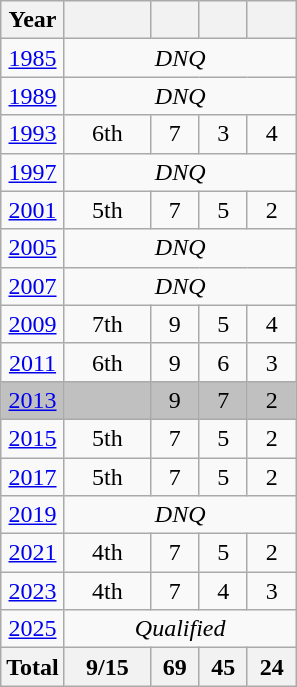<table class="wikitable" style="text-align: center;">
<tr>
<th>Year</th>
<th width="50"></th>
<th width=25></th>
<th width=25></th>
<th width=25></th>
</tr>
<tr>
<td> <a href='#'>1985</a></td>
<td colspan=4><em>DNQ</em></td>
</tr>
<tr>
<td> <a href='#'>1989</a></td>
<td colspan=4><em>DNQ</em></td>
</tr>
<tr>
<td> <a href='#'>1993</a></td>
<td>6th</td>
<td>7</td>
<td>3</td>
<td>4</td>
</tr>
<tr>
<td> <a href='#'>1997</a></td>
<td colspan=4><em>DNQ</em></td>
</tr>
<tr>
<td> <a href='#'>2001</a></td>
<td>5th</td>
<td>7</td>
<td>5</td>
<td>2</td>
</tr>
<tr>
<td> <a href='#'>2005</a></td>
<td colspan=4><em>DNQ</em></td>
</tr>
<tr>
<td> <a href='#'>2007</a></td>
<td colspan=4><em>DNQ</em></td>
</tr>
<tr>
<td> <a href='#'>2009</a></td>
<td>7th</td>
<td>9</td>
<td>5</td>
<td>4</td>
</tr>
<tr>
<td> <a href='#'>2011</a></td>
<td>6th</td>
<td>9</td>
<td>6</td>
<td>3</td>
</tr>
<tr bgcolor=silver>
<td> <a href='#'>2013</a></td>
<td></td>
<td>9</td>
<td>7</td>
<td>2</td>
</tr>
<tr>
<td> <a href='#'>2015</a></td>
<td>5th</td>
<td>7</td>
<td>5</td>
<td>2</td>
</tr>
<tr>
<td> <a href='#'>2017</a></td>
<td>5th</td>
<td>7</td>
<td>5</td>
<td>2</td>
</tr>
<tr>
<td> <a href='#'>2019</a></td>
<td colspan=4><em>DNQ</em></td>
</tr>
<tr>
<td> <a href='#'>2021</a></td>
<td>4th</td>
<td>7</td>
<td>5</td>
<td>2</td>
</tr>
<tr>
<td> <a href='#'>2023</a></td>
<td>4th</td>
<td>7</td>
<td>4</td>
<td>3</td>
</tr>
<tr>
<td> <a href='#'>2025</a></td>
<td colspan=4><em>Qualified</em></td>
</tr>
<tr>
<th>Total</th>
<th>9/15</th>
<th>69</th>
<th>45</th>
<th>24</th>
</tr>
</table>
